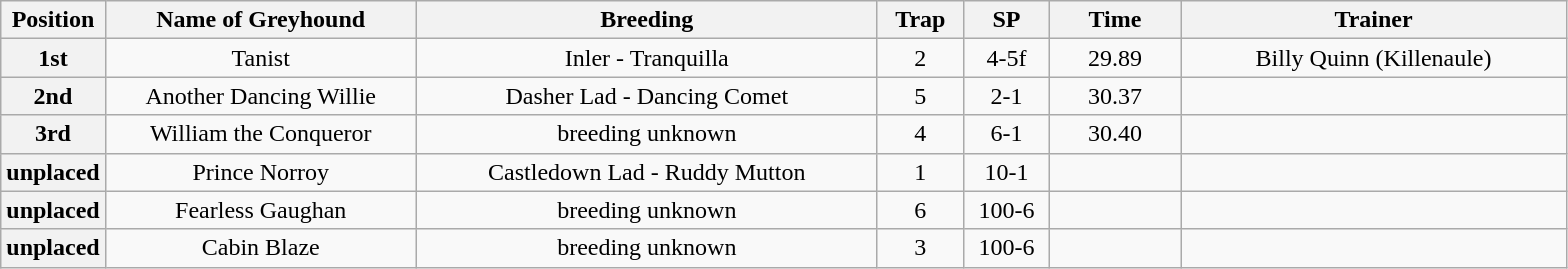<table class="wikitable" style="text-align:center">
<tr>
<th width=50>Position</th>
<th width=200>Name of Greyhound</th>
<th width=300>Breeding</th>
<th width=50>Trap</th>
<th width=50>SP</th>
<th width=80>Time</th>
<th width=250>Trainer</th>
</tr>
<tr>
<th>1st</th>
<td>Tanist</td>
<td>Inler - Tranquilla</td>
<td>2</td>
<td>4-5f</td>
<td>29.89</td>
<td>Billy Quinn (Killenaule)</td>
</tr>
<tr>
<th>2nd</th>
<td>Another Dancing Willie</td>
<td>Dasher Lad - Dancing Comet</td>
<td>5</td>
<td>2-1</td>
<td>30.37</td>
<td></td>
</tr>
<tr>
<th>3rd</th>
<td>William the Conqueror</td>
<td>breeding unknown</td>
<td>4</td>
<td>6-1</td>
<td>30.40</td>
<td></td>
</tr>
<tr>
<th>unplaced</th>
<td>Prince Norroy</td>
<td>Castledown Lad - Ruddy Mutton</td>
<td>1</td>
<td>10-1</td>
<td></td>
<td></td>
</tr>
<tr>
<th>unplaced</th>
<td>Fearless Gaughan</td>
<td>breeding unknown</td>
<td>6</td>
<td>100-6</td>
<td></td>
<td></td>
</tr>
<tr>
<th>unplaced</th>
<td>Cabin Blaze</td>
<td>breeding unknown</td>
<td>3</td>
<td>100-6</td>
<td></td>
<td></td>
</tr>
</table>
